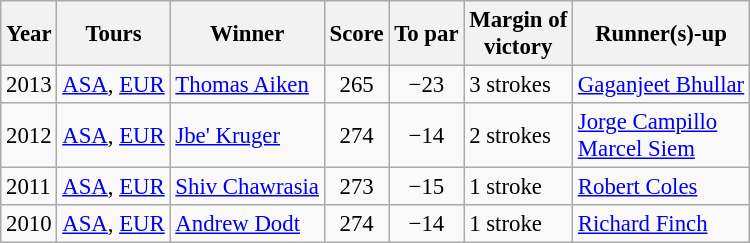<table class=wikitable style="font-size:95%">
<tr>
<th>Year</th>
<th>Tours</th>
<th>Winner</th>
<th>Score</th>
<th>To par</th>
<th>Margin of<br>victory</th>
<th>Runner(s)-up</th>
</tr>
<tr>
<td>2013</td>
<td><a href='#'>ASA</a>, <a href='#'>EUR</a></td>
<td> <a href='#'>Thomas Aiken</a></td>
<td align=center>265</td>
<td align=center>−23</td>
<td>3 strokes</td>
<td> <a href='#'>Gaganjeet Bhullar</a></td>
</tr>
<tr>
<td>2012</td>
<td><a href='#'>ASA</a>, <a href='#'>EUR</a></td>
<td> <a href='#'>Jbe' Kruger</a></td>
<td align=center>274</td>
<td align=center>−14</td>
<td>2 strokes</td>
<td> <a href='#'>Jorge Campillo</a><br> <a href='#'>Marcel Siem</a></td>
</tr>
<tr>
<td>2011</td>
<td><a href='#'>ASA</a>, <a href='#'>EUR</a></td>
<td> <a href='#'>Shiv Chawrasia</a></td>
<td align=center>273</td>
<td align=center>−15</td>
<td>1 stroke</td>
<td> <a href='#'>Robert Coles</a></td>
</tr>
<tr>
<td>2010</td>
<td><a href='#'>ASA</a>, <a href='#'>EUR</a></td>
<td> <a href='#'>Andrew Dodt</a></td>
<td align=center>274</td>
<td align=center>−14</td>
<td>1 stroke</td>
<td> <a href='#'>Richard Finch</a></td>
</tr>
</table>
